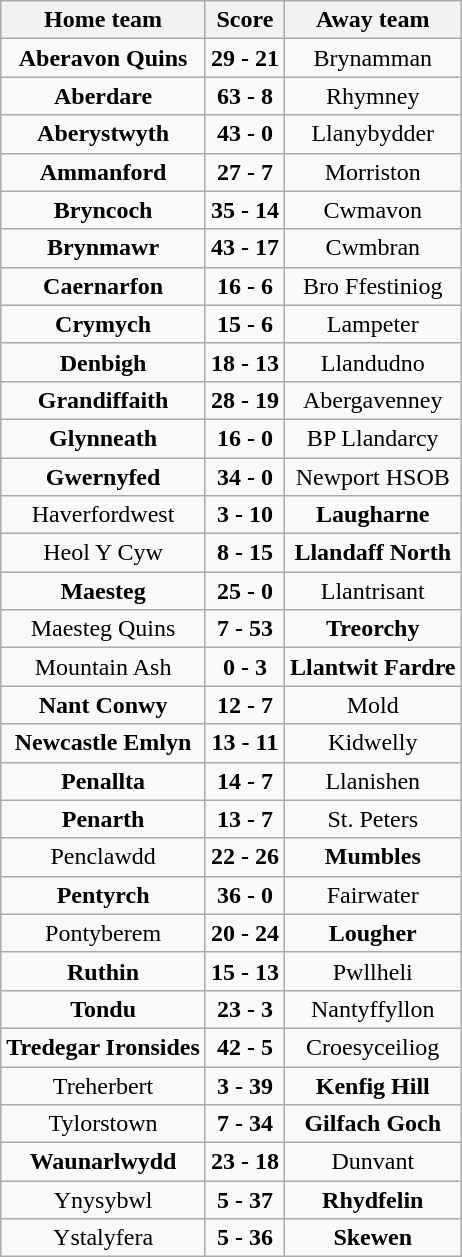<table class="wikitable" style="text-align: center">
<tr>
<th>Home team</th>
<th>Score</th>
<th>Away team</th>
</tr>
<tr>
<td><strong>Aberavon Quins</strong></td>
<td><strong>29 - 21</strong></td>
<td>Brynamman</td>
</tr>
<tr>
<td><strong>Aberdare</strong></td>
<td><strong>63 - 8</strong></td>
<td>Rhymney</td>
</tr>
<tr>
<td><strong>Aberystwyth</strong></td>
<td><strong>43 - 0</strong></td>
<td>Llanybydder</td>
</tr>
<tr>
<td><strong>Ammanford</strong></td>
<td><strong>27 - 7</strong></td>
<td>Morriston</td>
</tr>
<tr>
<td><strong>Bryncoch</strong></td>
<td><strong>35 - 14</strong></td>
<td>Cwmavon</td>
</tr>
<tr>
<td><strong>Brynmawr</strong></td>
<td><strong>43 - 17</strong></td>
<td>Cwmbran</td>
</tr>
<tr>
<td><strong>Caernarfon</strong></td>
<td><strong>16 - 6</strong></td>
<td>Bro Ffestiniog</td>
</tr>
<tr>
<td><strong>Crymych</strong></td>
<td><strong>15 - 6</strong></td>
<td>Lampeter</td>
</tr>
<tr>
<td><strong>Denbigh</strong></td>
<td><strong>18 - 13</strong></td>
<td>Llandudno</td>
</tr>
<tr>
<td><strong>Grandiffaith</strong></td>
<td><strong>28 - 19</strong></td>
<td>Abergavenney</td>
</tr>
<tr>
<td><strong>Glynneath</strong></td>
<td><strong>16 - 0</strong></td>
<td>BP Llandarcy</td>
</tr>
<tr>
<td><strong>Gwernyfed</strong></td>
<td><strong>34 - 0</strong></td>
<td>Newport HSOB</td>
</tr>
<tr>
<td>Haverfordwest</td>
<td><strong>3 - 10</strong></td>
<td><strong>Laugharne</strong></td>
</tr>
<tr>
<td>Heol Y Cyw</td>
<td><strong>8 - 15</strong></td>
<td><strong>Llandaff North</strong></td>
</tr>
<tr>
<td><strong>Maesteg</strong></td>
<td><strong>25 - 0</strong></td>
<td>Llantrisant</td>
</tr>
<tr>
<td>Maesteg Quins</td>
<td><strong>7 - 53</strong></td>
<td><strong>Treorchy</strong></td>
</tr>
<tr>
<td>Mountain Ash</td>
<td><strong>0 - 3</strong></td>
<td><strong>Llantwit Fardre</strong></td>
</tr>
<tr>
<td><strong>Nant Conwy</strong></td>
<td><strong>12 - 7</strong></td>
<td>Mold</td>
</tr>
<tr>
<td><strong>Newcastle Emlyn</strong></td>
<td><strong>13 - 11</strong></td>
<td>Kidwelly</td>
</tr>
<tr>
<td><strong>Penallta</strong></td>
<td><strong>14 - 7</strong></td>
<td>Llanishen</td>
</tr>
<tr>
<td><strong>Penarth</strong></td>
<td><strong>13 - 7</strong></td>
<td>St. Peters</td>
</tr>
<tr>
<td>Penclawdd</td>
<td><strong>22 - 26</strong></td>
<td><strong>Mumbles</strong></td>
</tr>
<tr>
<td><strong>Pentyrch</strong></td>
<td><strong>36 - 0</strong></td>
<td>Fairwater</td>
</tr>
<tr>
<td>Pontyberem</td>
<td><strong>20 - 24</strong></td>
<td><strong>Lougher</strong></td>
</tr>
<tr>
<td><strong>Ruthin</strong></td>
<td><strong>15 - 13</strong></td>
<td>Pwllheli</td>
</tr>
<tr>
<td><strong>Tondu</strong></td>
<td><strong>23 - 3</strong></td>
<td>Nantyffyllon</td>
</tr>
<tr>
<td><strong>Tredegar Ironsides</strong></td>
<td><strong>42 - 5</strong></td>
<td>Croesyceiliog</td>
</tr>
<tr>
<td>Treherbert</td>
<td><strong>3 - 39</strong></td>
<td><strong>Kenfig Hill</strong></td>
</tr>
<tr>
<td>Tylorstown</td>
<td><strong>7 - 34</strong></td>
<td><strong>Gilfach Goch</strong></td>
</tr>
<tr>
<td><strong>Waunarlwydd</strong></td>
<td><strong>23 - 18</strong></td>
<td>Dunvant</td>
</tr>
<tr>
<td>Ynysybwl</td>
<td><strong>5 - 37</strong></td>
<td><strong>Rhydfelin</strong></td>
</tr>
<tr>
<td>Ystalyfera</td>
<td><strong>5 - 36</strong></td>
<td><strong>Skewen</strong></td>
</tr>
</table>
